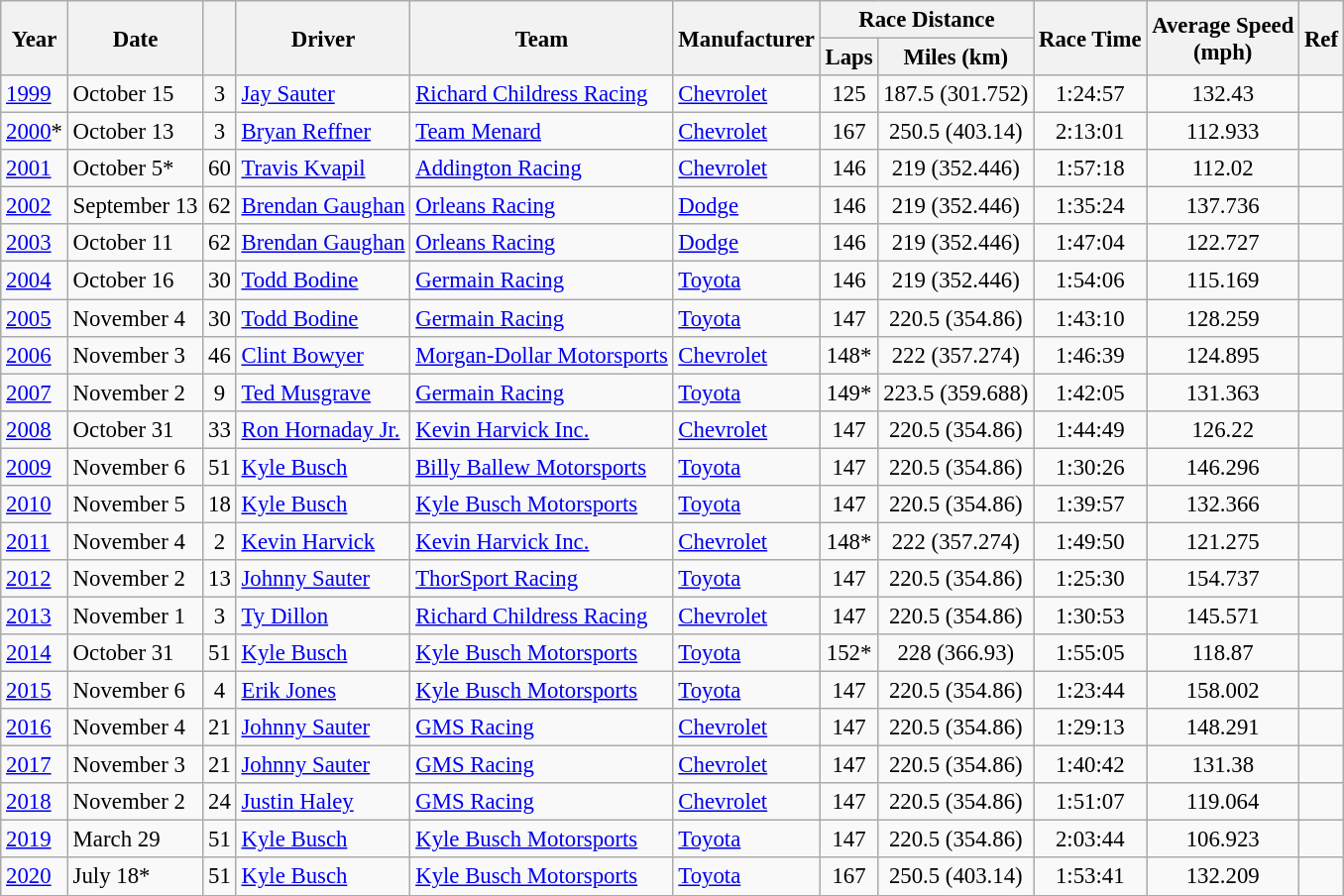<table class="wikitable" style="font-size: 95%;">
<tr>
<th rowspan="2">Year</th>
<th rowspan="2">Date</th>
<th rowspan="2"></th>
<th rowspan="2">Driver</th>
<th rowspan="2">Team</th>
<th rowspan="2">Manufacturer</th>
<th colspan="2">Race Distance</th>
<th rowspan="2">Race Time</th>
<th rowspan="2">Average Speed<br>(mph)</th>
<th rowspan="2">Ref</th>
</tr>
<tr>
<th>Laps</th>
<th>Miles (km)</th>
</tr>
<tr>
<td><a href='#'>1999</a></td>
<td>October 15</td>
<td align="center">3</td>
<td><a href='#'>Jay Sauter</a></td>
<td><a href='#'>Richard Childress Racing</a></td>
<td><a href='#'>Chevrolet</a></td>
<td align="center">125</td>
<td align="center">187.5 (301.752)</td>
<td align="center">1:24:57</td>
<td align="center">132.43</td>
<td align="center"></td>
</tr>
<tr>
<td><a href='#'>2000</a>*</td>
<td>October 13</td>
<td align="center">3</td>
<td><a href='#'>Bryan Reffner</a></td>
<td><a href='#'>Team Menard</a></td>
<td><a href='#'>Chevrolet</a></td>
<td align="center">167</td>
<td align="center">250.5 (403.14)</td>
<td align="center">2:13:01</td>
<td align="center">112.933</td>
<td align="center"></td>
</tr>
<tr>
<td><a href='#'>2001</a></td>
<td>October 5*</td>
<td align="center">60</td>
<td><a href='#'>Travis Kvapil</a></td>
<td><a href='#'>Addington Racing</a></td>
<td><a href='#'>Chevrolet</a></td>
<td align="center">146</td>
<td align="center">219 (352.446)</td>
<td align="center">1:57:18</td>
<td align="center">112.02</td>
<td align="center"></td>
</tr>
<tr>
<td><a href='#'>2002</a></td>
<td>September 13</td>
<td align="center">62</td>
<td><a href='#'>Brendan Gaughan</a></td>
<td><a href='#'>Orleans Racing</a></td>
<td><a href='#'>Dodge</a></td>
<td align="center">146</td>
<td align="center">219 (352.446)</td>
<td align="center">1:35:24</td>
<td align="center">137.736</td>
<td align="center"></td>
</tr>
<tr>
<td><a href='#'>2003</a></td>
<td>October 11</td>
<td align="center">62</td>
<td><a href='#'>Brendan Gaughan</a></td>
<td><a href='#'>Orleans Racing</a></td>
<td><a href='#'>Dodge</a></td>
<td align="center">146</td>
<td align="center">219 (352.446)</td>
<td align="center">1:47:04</td>
<td align="center">122.727</td>
<td align="center"></td>
</tr>
<tr>
<td><a href='#'>2004</a></td>
<td>October 16</td>
<td align="center">30</td>
<td><a href='#'>Todd Bodine</a></td>
<td><a href='#'>Germain Racing</a></td>
<td><a href='#'>Toyota</a></td>
<td align="center">146</td>
<td align="center">219 (352.446)</td>
<td align="center">1:54:06</td>
<td align="center">115.169</td>
<td align="center"></td>
</tr>
<tr>
<td><a href='#'>2005</a></td>
<td>November 4</td>
<td align="center">30</td>
<td><a href='#'>Todd Bodine</a></td>
<td><a href='#'>Germain Racing</a></td>
<td><a href='#'>Toyota</a></td>
<td align="center">147</td>
<td align="center">220.5 (354.86)</td>
<td align="center">1:43:10</td>
<td align="center">128.259</td>
<td align="center"></td>
</tr>
<tr>
<td><a href='#'>2006</a></td>
<td>November 3</td>
<td align="center">46</td>
<td><a href='#'>Clint Bowyer</a></td>
<td><a href='#'>Morgan-Dollar Motorsports</a></td>
<td><a href='#'>Chevrolet</a></td>
<td align="center">148*</td>
<td align="center">222 (357.274)</td>
<td align="center">1:46:39</td>
<td align="center">124.895</td>
<td align="center"></td>
</tr>
<tr>
<td><a href='#'>2007</a></td>
<td>November 2</td>
<td align="center">9</td>
<td><a href='#'>Ted Musgrave</a></td>
<td><a href='#'>Germain Racing</a></td>
<td><a href='#'>Toyota</a></td>
<td align="center">149*</td>
<td align="center">223.5 (359.688)</td>
<td align="center">1:42:05</td>
<td align="center">131.363</td>
<td align="center"></td>
</tr>
<tr>
<td><a href='#'>2008</a></td>
<td>October 31</td>
<td align="center">33</td>
<td><a href='#'>Ron Hornaday Jr.</a></td>
<td><a href='#'>Kevin Harvick Inc.</a></td>
<td><a href='#'>Chevrolet</a></td>
<td align="center">147</td>
<td align="center">220.5 (354.86)</td>
<td align="center">1:44:49</td>
<td align="center">126.22</td>
<td align="center"></td>
</tr>
<tr>
<td><a href='#'>2009</a></td>
<td>November 6</td>
<td align="center">51</td>
<td><a href='#'>Kyle Busch</a></td>
<td><a href='#'>Billy Ballew Motorsports</a></td>
<td><a href='#'>Toyota</a></td>
<td align="center">147</td>
<td align="center">220.5 (354.86)</td>
<td align="center">1:30:26</td>
<td align="center">146.296</td>
<td align="center"></td>
</tr>
<tr>
<td><a href='#'>2010</a></td>
<td>November 5</td>
<td align="center">18</td>
<td><a href='#'>Kyle Busch</a></td>
<td><a href='#'>Kyle Busch Motorsports</a></td>
<td><a href='#'>Toyota</a></td>
<td align="center">147</td>
<td align="center">220.5 (354.86)</td>
<td align="center">1:39:57</td>
<td align="center">132.366</td>
<td align="center"></td>
</tr>
<tr>
<td><a href='#'>2011</a></td>
<td>November 4</td>
<td align="center">2</td>
<td><a href='#'>Kevin Harvick</a></td>
<td><a href='#'>Kevin Harvick Inc.</a></td>
<td><a href='#'>Chevrolet</a></td>
<td align="center">148*</td>
<td align="center">222 (357.274)</td>
<td align="center">1:49:50</td>
<td align="center">121.275</td>
<td align="center"></td>
</tr>
<tr>
<td><a href='#'>2012</a></td>
<td>November 2</td>
<td align="center">13</td>
<td><a href='#'>Johnny Sauter</a></td>
<td><a href='#'>ThorSport Racing</a></td>
<td><a href='#'>Toyota</a></td>
<td align="center">147</td>
<td align="center">220.5 (354.86)</td>
<td align="center">1:25:30</td>
<td align="center">154.737</td>
<td align="center"></td>
</tr>
<tr>
<td><a href='#'>2013</a></td>
<td>November 1</td>
<td align="center">3</td>
<td><a href='#'>Ty Dillon</a></td>
<td><a href='#'>Richard Childress Racing</a></td>
<td><a href='#'>Chevrolet</a></td>
<td align="center">147</td>
<td align="center">220.5 (354.86)</td>
<td align="center">1:30:53</td>
<td align="center">145.571</td>
<td align="center"></td>
</tr>
<tr>
<td><a href='#'>2014</a></td>
<td>October 31</td>
<td align="center">51</td>
<td><a href='#'>Kyle Busch</a></td>
<td><a href='#'>Kyle Busch Motorsports</a></td>
<td><a href='#'>Toyota</a></td>
<td align="center">152*</td>
<td align="center">228 (366.93)</td>
<td align="center">1:55:05</td>
<td align="center">118.87</td>
<td align="center"></td>
</tr>
<tr>
<td><a href='#'>2015</a></td>
<td>November 6</td>
<td align="center">4</td>
<td><a href='#'>Erik Jones</a></td>
<td><a href='#'>Kyle Busch Motorsports</a></td>
<td><a href='#'>Toyota</a></td>
<td align="center">147</td>
<td align="center">220.5 (354.86)</td>
<td align="center">1:23:44</td>
<td align="center">158.002</td>
<td align="center"></td>
</tr>
<tr>
<td><a href='#'>2016</a></td>
<td>November 4</td>
<td align="center">21</td>
<td><a href='#'>Johnny Sauter</a></td>
<td><a href='#'>GMS Racing</a></td>
<td><a href='#'>Chevrolet</a></td>
<td align="center">147</td>
<td align="center">220.5 (354.86)</td>
<td align="center">1:29:13</td>
<td align="center">148.291</td>
<td align="center"></td>
</tr>
<tr>
<td><a href='#'>2017</a></td>
<td>November 3</td>
<td align="center">21</td>
<td><a href='#'>Johnny Sauter</a></td>
<td><a href='#'>GMS Racing</a></td>
<td><a href='#'>Chevrolet</a></td>
<td align="center">147</td>
<td align="center">220.5 (354.86)</td>
<td align="center">1:40:42</td>
<td align="center">131.38</td>
<td align="center"></td>
</tr>
<tr>
<td><a href='#'>2018</a></td>
<td>November 2</td>
<td align="center">24</td>
<td><a href='#'>Justin Haley</a></td>
<td><a href='#'>GMS Racing</a></td>
<td><a href='#'>Chevrolet</a></td>
<td align="center">147</td>
<td align="center">220.5 (354.86)</td>
<td align="center">1:51:07</td>
<td align="center">119.064</td>
<td align="center"></td>
</tr>
<tr>
<td><a href='#'>2019</a></td>
<td>March 29</td>
<td align="center">51</td>
<td><a href='#'>Kyle Busch</a></td>
<td><a href='#'>Kyle Busch Motorsports</a></td>
<td><a href='#'>Toyota</a></td>
<td align="center">147</td>
<td align="center">220.5 (354.86)</td>
<td align="center">2:03:44</td>
<td align="center">106.923</td>
<td align="center"></td>
</tr>
<tr>
<td><a href='#'>2020</a></td>
<td>July 18*</td>
<td align="center">51</td>
<td><a href='#'>Kyle Busch</a></td>
<td><a href='#'>Kyle Busch Motorsports</a></td>
<td><a href='#'>Toyota</a></td>
<td align="center">167</td>
<td align="center">250.5 (403.14)</td>
<td align="center">1:53:41</td>
<td align="center">132.209</td>
<td align="center"></td>
</tr>
</table>
